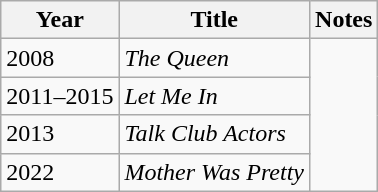<table class="wikitable">
<tr>
<th>Year</th>
<th>Title</th>
<th>Notes</th>
</tr>
<tr>
<td>2008</td>
<td><em>The Queen</em></td>
<td rowspan="4"></td>
</tr>
<tr>
<td>2011–2015</td>
<td><em>Let Me In</em></td>
</tr>
<tr>
<td>2013</td>
<td><em>Talk Club Actors</em></td>
</tr>
<tr>
<td>2022</td>
<td><em>Mother Was Pretty</em></td>
</tr>
</table>
